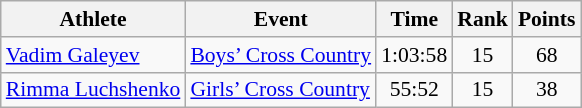<table class="wikitable" border="1" style="font-size:90%">
<tr>
<th>Athlete</th>
<th>Event</th>
<th>Time</th>
<th>Rank</th>
<th>Points</th>
</tr>
<tr>
<td><a href='#'>Vadim Galeyev</a></td>
<td><a href='#'>Boys’ Cross Country</a></td>
<td align=center>1:03:58</td>
<td align=center>15</td>
<td align=center>68</td>
</tr>
<tr>
<td><a href='#'>Rimma Luchshenko</a></td>
<td><a href='#'>Girls’ Cross Country</a></td>
<td align=center>55:52</td>
<td align=center>15</td>
<td align=center>38</td>
</tr>
</table>
